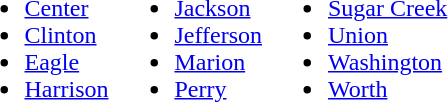<table>
<tr ---- valign="top">
<td><br><ul><li><a href='#'>Center</a></li><li><a href='#'>Clinton</a></li><li><a href='#'>Eagle</a></li><li><a href='#'>Harrison</a></li></ul></td>
<td><br><ul><li><a href='#'>Jackson</a></li><li><a href='#'>Jefferson</a></li><li><a href='#'>Marion</a></li><li><a href='#'>Perry</a></li></ul></td>
<td><br><ul><li><a href='#'>Sugar Creek</a></li><li><a href='#'>Union</a></li><li><a href='#'>Washington</a></li><li><a href='#'>Worth</a></li></ul></td>
</tr>
</table>
